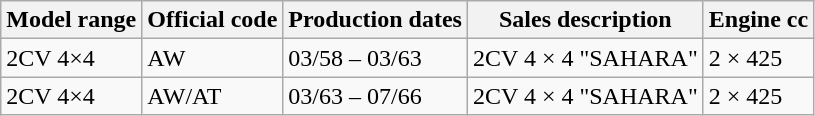<table class="wikitable">
<tr>
<th>Model range</th>
<th>Official code</th>
<th>Production dates</th>
<th>Sales description</th>
<th>Engine cc</th>
</tr>
<tr>
<td>2CV 4×4</td>
<td>AW</td>
<td>03/58 – 03/63</td>
<td>2CV 4 × 4 "SAHARA"</td>
<td>2 × 425</td>
</tr>
<tr>
<td>2CV 4×4</td>
<td>AW/AT</td>
<td>03/63 – 07/66</td>
<td>2CV 4 × 4 "SAHARA"</td>
<td>2 × 425</td>
</tr>
</table>
